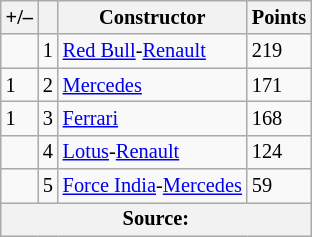<table class="wikitable" style="font-size: 85%;">
<tr>
<th scope-"col">+/–</th>
<th scope-"col"></th>
<th scope-"col">Constructor</th>
<th scope-"col">Points</th>
</tr>
<tr>
<td align="left"></td>
<td align="center">1</td>
<td> <a href='#'>Red Bull</a>-<a href='#'>Renault</a></td>
<td>219</td>
</tr>
<tr>
<td align="left"> 1</td>
<td align="center">2</td>
<td> <a href='#'>Mercedes</a></td>
<td>171</td>
</tr>
<tr>
<td align="left"> 1</td>
<td align="center">3</td>
<td> <a href='#'>Ferrari</a></td>
<td>168</td>
</tr>
<tr>
<td align="left"></td>
<td align="center">4</td>
<td> <a href='#'>Lotus</a>-<a href='#'>Renault</a></td>
<td>124</td>
</tr>
<tr>
<td align="left"></td>
<td align="center">5</td>
<td> <a href='#'>Force India</a>-<a href='#'>Mercedes</a></td>
<td>59</td>
</tr>
<tr>
<th colspan=4>Source:</th>
</tr>
</table>
